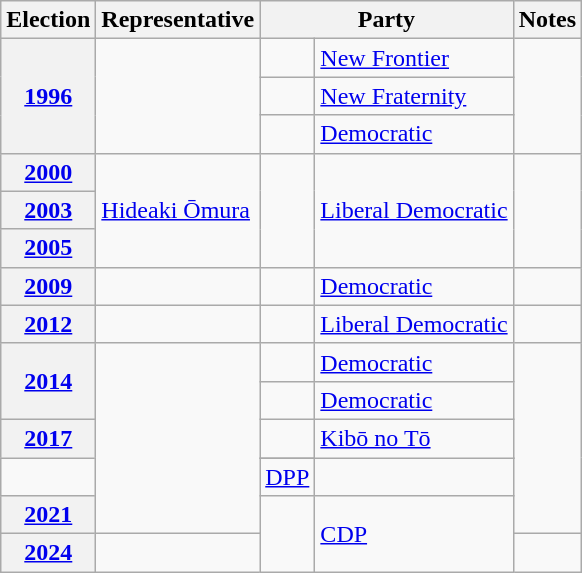<table class=wikitable>
<tr valign=bottom>
<th>Election</th>
<th>Representative</th>
<th colspan="2">Party</th>
<th>Notes</th>
</tr>
<tr>
<th rowspan="3"><a href='#'>1996</a></th>
<td rowspan="3"></td>
<td bgcolor=></td>
<td><a href='#'>New Frontier</a></td>
<td rowspan="3"></td>
</tr>
<tr>
<td bgcolor=></td>
<td><a href='#'>New Fraternity</a></td>
</tr>
<tr>
<td bgcolor=></td>
<td><a href='#'>Democratic</a></td>
</tr>
<tr>
<th><a href='#'>2000</a></th>
<td rowspan="3"><a href='#'>Hideaki Ōmura</a></td>
<td rowspan="3" bgcolor=></td>
<td rowspan="3"><a href='#'>Liberal Democratic</a></td>
<td rowspan="3"></td>
</tr>
<tr>
<th><a href='#'>2003</a></th>
</tr>
<tr>
<th><a href='#'>2005</a></th>
</tr>
<tr>
<th><a href='#'>2009</a></th>
<td></td>
<td bgcolor=></td>
<td><a href='#'>Democratic</a></td>
<td></td>
</tr>
<tr>
<th><a href='#'>2012</a></th>
<td></td>
<td bgcolor=></td>
<td><a href='#'>Liberal Democratic</a></td>
<td></td>
</tr>
<tr>
<th rowspan="2"><a href='#'>2014</a></th>
<td rowspan="6"></td>
<td bgcolor=></td>
<td><a href='#'>Democratic</a></td>
<td rowspan="6"></td>
</tr>
<tr>
<td bgcolor=></td>
<td><a href='#'>Democratic</a></td>
</tr>
<tr>
<th rowspan="2"><a href='#'>2017</a></th>
<td bgcolor=></td>
<td><a href='#'>Kibō no Tō</a></td>
</tr>
<tr>
</tr>
<tr>
<td bgcolor=></td>
<td><a href='#'>DPP</a></td>
</tr>
<tr>
<th><a href='#'>2021</a></th>
<td rowspan="2" bgcolor=></td>
<td rowspan="2"><a href='#'>CDP</a></td>
</tr>
<tr>
<th><a href='#'>2024</a></th>
</tr>
</table>
